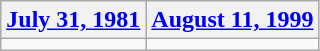<table class=wikitable>
<tr>
<th><a href='#'>July 31, 1981</a></th>
<th><a href='#'>August 11, 1999</a></th>
</tr>
<tr>
<td></td>
<td></td>
</tr>
</table>
